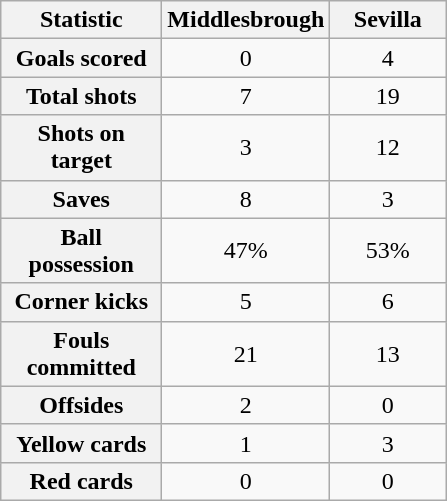<table class="wikitable plainrowheaders" style="text-align:center">
<tr>
<th scope="col" style="width:100px">Statistic</th>
<th scope="col" style="width:70px">Middlesbrough</th>
<th scope="col" style="width:70px">Sevilla</th>
</tr>
<tr>
<th scope=row>Goals scored</th>
<td>0</td>
<td>4</td>
</tr>
<tr>
<th scope=row>Total shots</th>
<td>7</td>
<td>19</td>
</tr>
<tr>
<th scope=row>Shots on target</th>
<td>3</td>
<td>12</td>
</tr>
<tr>
<th scope=row>Saves</th>
<td>8</td>
<td>3</td>
</tr>
<tr>
<th scope=row>Ball possession</th>
<td>47%</td>
<td>53%</td>
</tr>
<tr>
<th scope=row>Corner kicks</th>
<td>5</td>
<td>6</td>
</tr>
<tr>
<th scope=row>Fouls committed</th>
<td>21</td>
<td>13</td>
</tr>
<tr>
<th scope=row>Offsides</th>
<td>2</td>
<td>0</td>
</tr>
<tr>
<th scope=row>Yellow cards</th>
<td>1</td>
<td>3</td>
</tr>
<tr>
<th scope=row>Red cards</th>
<td>0</td>
<td>0</td>
</tr>
</table>
